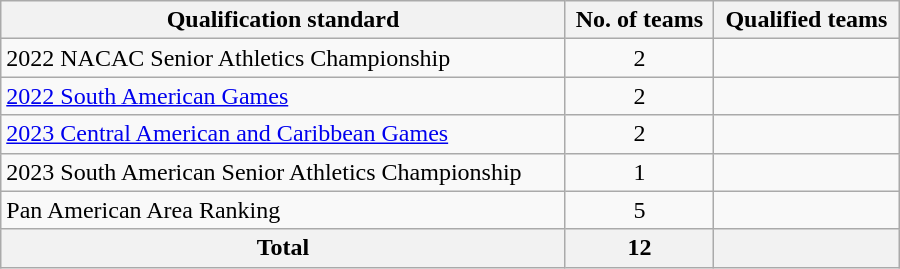<table class="wikitable" style="text-align:left; width:600px;">
<tr>
<th>Qualification standard</th>
<th>No. of teams</th>
<th>Qualified teams</th>
</tr>
<tr>
<td>2022 NACAC Senior Athletics Championship</td>
<td align=center>2</td>
<td><br></td>
</tr>
<tr>
<td><a href='#'>2022 South American Games</a></td>
<td align=center>2</td>
<td><br></td>
</tr>
<tr>
<td><a href='#'>2023 Central American and Caribbean Games</a></td>
<td align=center>2</td>
<td><br></td>
</tr>
<tr>
<td>2023 South American Senior Athletics Championship</td>
<td align=center>1</td>
<td></td>
</tr>
<tr>
<td>Pan American Area Ranking</td>
<td align=center>5</td>
<td></td>
</tr>
<tr>
<th>Total</th>
<th>12</th>
<th colspan=2></th>
</tr>
</table>
